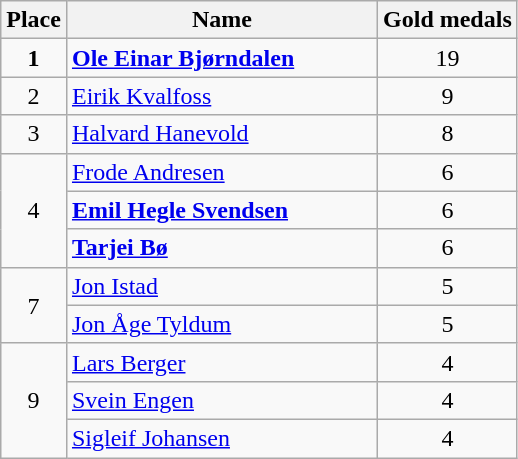<table class="wikitable">
<tr>
<th style="width:30px;" class="hintergrundfarbe6">Place</th>
<th style="width:200px;" class="hintergrundfarbe6">Name</th>
<th style="width:50px;" class="hintergrundfarbe6">Gold medals</th>
</tr>
<tr>
<td align="center"><strong>1</strong></td>
<td><strong><a href='#'>Ole Einar Bjørndalen</a></strong></td>
<td align="center">19</td>
</tr>
<tr>
<td align="center">2</td>
<td><a href='#'>Eirik Kvalfoss</a></td>
<td align="center">9</td>
</tr>
<tr>
<td align="center">3</td>
<td><a href='#'>Halvard Hanevold</a></td>
<td align="center">8</td>
</tr>
<tr>
<td rowspan=3 align="center">4</td>
<td><a href='#'>Frode Andresen</a></td>
<td align="center">6</td>
</tr>
<tr>
<td><strong><a href='#'>Emil Hegle Svendsen</a></strong></td>
<td align="center">6</td>
</tr>
<tr>
<td><strong><a href='#'>Tarjei Bø</a></strong></td>
<td align="center">6</td>
</tr>
<tr>
<td rowspan=2 align="center">7</td>
<td><a href='#'>Jon Istad</a></td>
<td align="center">5</td>
</tr>
<tr>
<td><a href='#'>Jon Åge Tyldum</a></td>
<td align="center">5</td>
</tr>
<tr>
<td rowspan=3 align="center">9</td>
<td><a href='#'>Lars Berger</a></td>
<td align="center">4</td>
</tr>
<tr>
<td><a href='#'>Svein Engen</a></td>
<td align="center">4</td>
</tr>
<tr>
<td><a href='#'>Sigleif Johansen</a></td>
<td align="center">4</td>
</tr>
</table>
